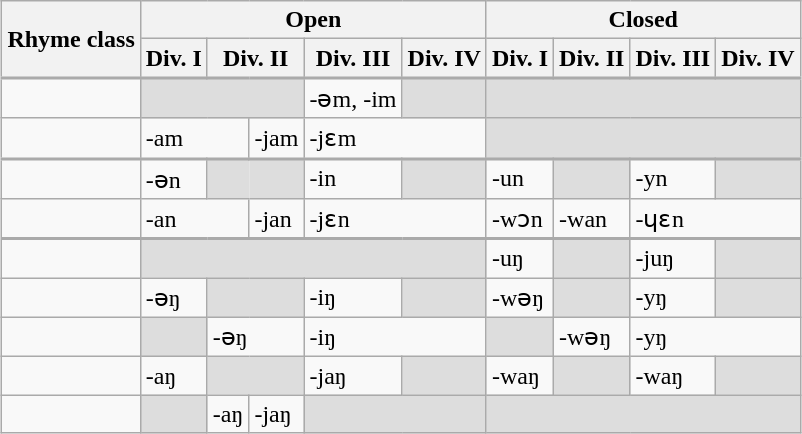<table class="wikitable" style="margin: 1em auto 1em auto;">
<tr>
<th rowspan="2">Rhyme class</th>
<th colspan="5">Open</th>
<th colspan="4">Closed</th>
</tr>
<tr>
<th>Div. I</th>
<th colspan="2">Div. II</th>
<th>Div. III</th>
<th>Div. IV</th>
<th>Div. I</th>
<th>Div. II</th>
<th>Div. III</th>
<th>Div. IV</th>
</tr>
<tr style="border-top: 2px solid #aaa;">
<td> </td>
<td colspan="3" style="background-color:#ddd; border-right: 0px;">   </td>
<td>-əm, -im</td>
<td style="background-color:#ddd"></td>
<td colspan="4" style="background-color:#ddd"></td>
</tr>
<tr>
<td> </td>
<td colspan="2">-am</td>
<td>-jam</td>
<td colspan="2">-jɛm</td>
<td colspan="4" style="background-color:#ddd"></td>
</tr>
<tr style="border-top: 2px solid #aaa;">
<td> </td>
<td>-ən</td>
<td style="background-color:#ddd; border-right: 0px;">   </td>
<td style="background-color:#ddd; border-left: 0px;"></td>
<td>-in</td>
<td style="background-color:#ddd"></td>
<td>-un</td>
<td style="background-color:#ddd"></td>
<td>-yn</td>
<td style="background-color:#ddd"></td>
</tr>
<tr>
<td> </td>
<td colspan="2">-an</td>
<td>-jan</td>
<td colspan="2">-jɛn</td>
<td>-wɔn</td>
<td>-wan</td>
<td colspan="2">-ɥɛn</td>
</tr>
<tr style="border-top: 2px solid #aaa;">
<td> </td>
<td colspan="5" style="background-color:#ddd"></td>
<td>-uŋ</td>
<td style="background-color:#ddd"></td>
<td>-juŋ</td>
<td style="background-color:#ddd"></td>
</tr>
<tr>
<td> </td>
<td>-əŋ</td>
<td colspan="2" style="background-color:#ddd"></td>
<td>-iŋ</td>
<td style="background-color:#ddd"></td>
<td>-wəŋ</td>
<td style="background-color:#ddd"></td>
<td>-yŋ</td>
<td style="background-color:#ddd"></td>
</tr>
<tr>
<td> </td>
<td style="background-color:#ddd"></td>
<td colspan="2">-əŋ</td>
<td colspan="2">-iŋ</td>
<td style="background-color:#ddd"></td>
<td>-wəŋ</td>
<td colspan="2">-yŋ</td>
</tr>
<tr>
<td> </td>
<td>-aŋ</td>
<td colspan="2" style="background-color:#ddd"></td>
<td>-jaŋ</td>
<td style="background-color:#ddd"></td>
<td>-waŋ</td>
<td style="background-color:#ddd"></td>
<td>-waŋ</td>
<td style="background-color:#ddd"></td>
</tr>
<tr>
<td> </td>
<td style="background-color:#ddd"></td>
<td>-aŋ</td>
<td>-jaŋ</td>
<td colspan="2" style="background-color:#ddd"></td>
<td colspan="4" style="background-color:#ddd"></td>
</tr>
</table>
